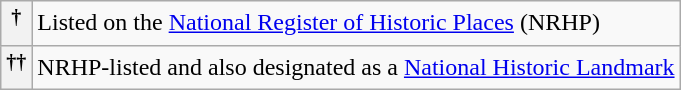<table class="wikitable">
<tr>
<th><sup>†</sup></th>
<td>Listed on the <a href='#'>National Register of Historic Places</a> (NRHP)</td>
</tr>
<tr>
<th><sup>††</sup></th>
<td>NRHP-listed and also designated as a <a href='#'>National Historic Landmark</a></td>
</tr>
</table>
